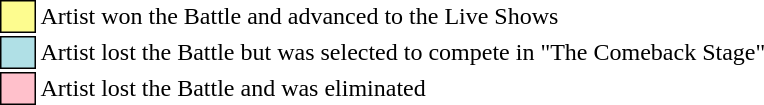<table class="toccolours" style="font-size: 100%">
<tr>
<td style="background:#fdfc8f; border:1px solid black">     </td>
<td>Artist won the Battle and advanced to the Live Shows</td>
</tr>
<tr>
<td style="background:#b0e0e6; border:1px solid black">     </td>
<td>Artist lost the Battle but was selected to compete in "The Comeback Stage"</td>
</tr>
<tr>
<td style="background: pink; border:1px solid black">     </td>
<td>Artist lost the Battle and was eliminated</td>
</tr>
</table>
